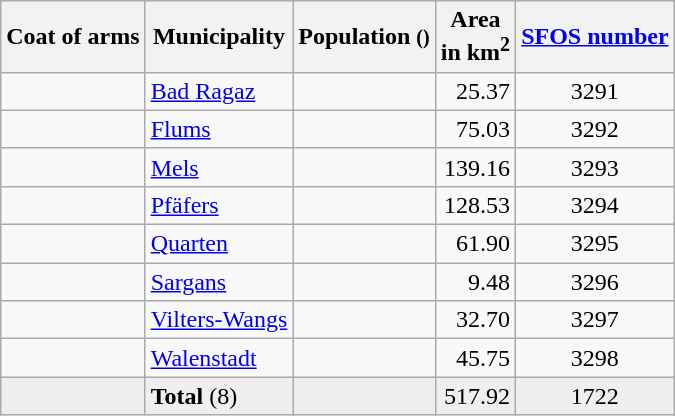<table class="wikitable">
<tr>
<th>Coat of arms</th>
<th>Municipality</th>
<th>Population <small> ()</small></th>
<th>Area<br>in km<sup>2</sup></th>
<th><a href='#'>SFOS number</a></th>
</tr>
<tr>
<td align="center"></td>
<td><a href='#'>Bad Ragaz</a></td>
<td align="center"></td>
<td align="right">25.37</td>
<td align="center">3291</td>
</tr>
<tr>
<td align="center"></td>
<td><a href='#'>Flums</a></td>
<td align="center"></td>
<td align="right">75.03</td>
<td align="center">3292</td>
</tr>
<tr>
<td align="center"></td>
<td><a href='#'>Mels</a></td>
<td align="center"></td>
<td align="right">139.16</td>
<td align="center">3293</td>
</tr>
<tr>
<td align="center"></td>
<td><a href='#'>Pfäfers</a></td>
<td align="center"></td>
<td align="right">128.53</td>
<td align="center">3294</td>
</tr>
<tr>
<td align="center"></td>
<td><a href='#'>Quarten</a></td>
<td align="center"></td>
<td align="right">61.90</td>
<td align="center">3295</td>
</tr>
<tr>
<td align="center"></td>
<td><a href='#'>Sargans</a></td>
<td align="center"></td>
<td align="right">9.48</td>
<td align="center">3296</td>
</tr>
<tr>
<td align="center"></td>
<td><a href='#'>Vilters-Wangs</a></td>
<td align="center"></td>
<td align="right">32.70</td>
<td align="center">3297</td>
</tr>
<tr>
<td align="center"></td>
<td><a href='#'>Walenstadt</a></td>
<td align="center"></td>
<td align="right">45.75</td>
<td align="center">3298</td>
</tr>
<tr style="background-color:#EFEFEF;">
<td align="center"></td>
<td><strong>Total</strong> (8)</td>
<td align="center"></td>
<td align="right">517.92</td>
<td align="center">1722</td>
</tr>
</table>
